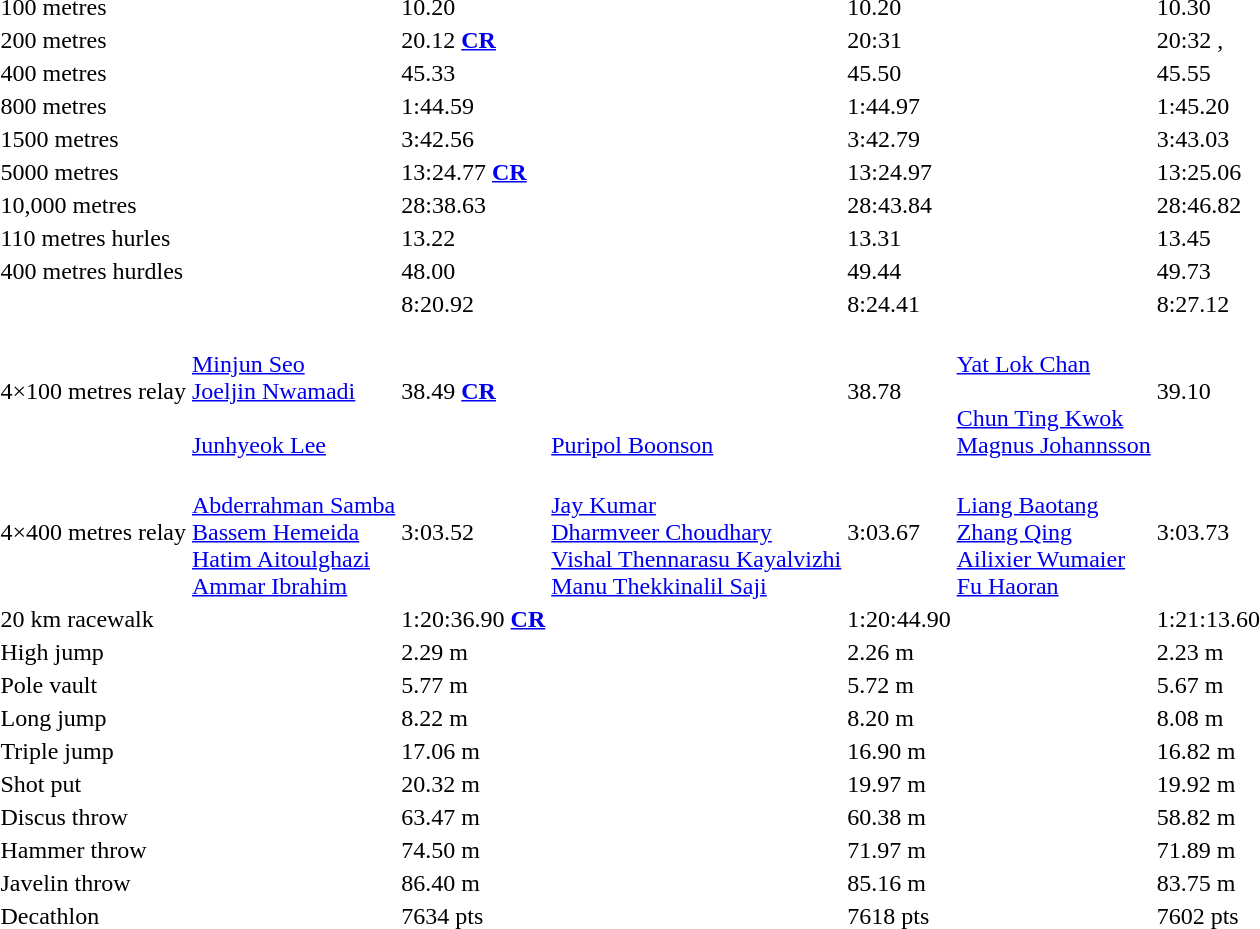<table>
<tr>
<td>100 metres<br></td>
<td></td>
<td>10.20  </td>
<td></td>
<td>10.20 </td>
<td></td>
<td>10.30 </td>
</tr>
<tr>
<td>200 metres<br></td>
<td></td>
<td>20.12 <strong><a href='#'>CR</a></strong></td>
<td></td>
<td>20:31 </td>
<td></td>
<td>20:32 , </td>
</tr>
<tr>
<td>400 metres<br></td>
<td></td>
<td>45.33</td>
<td></td>
<td>45.50</td>
<td></td>
<td>45.55 </td>
</tr>
<tr>
<td>800 metres<br></td>
<td></td>
<td>1:44.59</td>
<td></td>
<td>1:44.97 </td>
<td></td>
<td>1:45.20</td>
</tr>
<tr>
<td>1500 metres<br></td>
<td></td>
<td>3:42.56 </td>
<td></td>
<td>3:42.79</td>
<td></td>
<td>3:43.03</td>
</tr>
<tr>
<td>5000 metres<br></td>
<td></td>
<td>13:24.77 <strong><a href='#'>CR</a></strong></td>
<td></td>
<td>13:24.97</td>
<td></td>
<td>13:25.06</td>
</tr>
<tr>
<td>10,000 metres<br></td>
<td></td>
<td>28:38.63</td>
<td></td>
<td>28:43.84</td>
<td></td>
<td>28:46.82 </td>
</tr>
<tr>
<td>110 metres hurles<br></td>
<td></td>
<td>13.22</td>
<td></td>
<td>13.31</td>
<td></td>
<td>13.45 </td>
</tr>
<tr>
<td>400 metres hurdles<br></td>
<td></td>
<td>48.00</td>
<td></td>
<td>49.44</td>
<td></td>
<td>49.73 </td>
</tr>
<tr>
<td><br></td>
<td></td>
<td>8:20.92 </td>
<td></td>
<td>8:24.41 </td>
<td></td>
<td>8:27.12 </td>
</tr>
<tr>
<td>4×100 metres relay <br></td>
<td><br><a href='#'>Minjun Seo</a><br><a href='#'>Joeljin Nwamadi</a><br><br><a href='#'>Junhyeok Lee</a></td>
<td>38.49 <strong><a href='#'>CR</a></strong></td>
<td><br><br><br><br><a href='#'>Puripol Boonson</a></td>
<td>38.78</td>
<td><br><a href='#'>Yat Lok Chan</a><br><br><a href='#'>Chun Ting Kwok</a><br><a href='#'>Magnus Johannsson</a></td>
<td>39.10 </td>
</tr>
<tr>
<td>4×400 metres relay<br></td>
<td><br><a href='#'>Abderrahman Samba</a><br><a href='#'>Bassem Hemeida</a><br><a href='#'>Hatim Aitoulghazi</a><br><a href='#'>Ammar Ibrahim</a></td>
<td>3:03.52</td>
<td><br><a href='#'>Jay Kumar</a><br><a href='#'>Dharmveer Choudhary</a><br><a href='#'>Vishal Thennarasu Kayalvizhi</a><br><a href='#'>Manu Thekkinalil Saji</a></td>
<td>3:03.67 </td>
<td><br><a href='#'>Liang Baotang</a><br><a href='#'>Zhang Qing</a><br><a href='#'>Ailixier Wumaier</a><br><a href='#'>Fu Haoran</a></td>
<td>3:03.73 </td>
</tr>
<tr>
<td>20 km racewalk<br></td>
<td></td>
<td>1:20:36.90 <strong><a href='#'>CR</a></strong></td>
<td></td>
<td>1:20:44.90</td>
<td></td>
<td>1:21:13.60</td>
</tr>
<tr>
<td>High jump<br></td>
<td></td>
<td>2.29 m</td>
<td></td>
<td>2.26 m </td>
<td></td>
<td>2.23 m </td>
</tr>
<tr>
<td>Pole vault<br></td>
<td></td>
<td>5.77 m</td>
<td></td>
<td>5.72 m </td>
<td></td>
<td>5.67 m </td>
</tr>
<tr>
<td>Long jump<br></td>
<td></td>
<td>8.22 m</td>
<td></td>
<td>8.20 m</td>
<td></td>
<td>8.08 m </td>
</tr>
<tr>
<td>Triple jump<br></td>
<td></td>
<td>17.06 m</td>
<td></td>
<td>16.90 m</td>
<td></td>
<td>16.82 m </td>
</tr>
<tr>
<td>Shot put<br></td>
<td></td>
<td>20.32 m</td>
<td></td>
<td>19.97 m</td>
<td></td>
<td>19.92 m</td>
</tr>
<tr>
<td>Discus throw<br></td>
<td></td>
<td>63.47 m </td>
<td></td>
<td>60.38 m</td>
<td></td>
<td>58.82 m</td>
</tr>
<tr>
<td>Hammer throw<br></td>
<td></td>
<td>74.50 m</td>
<td></td>
<td>71.97 m </td>
<td></td>
<td>71.89 m</td>
</tr>
<tr>
<td>Javelin throw<br></td>
<td></td>
<td>86.40 m</td>
<td></td>
<td>85.16 m </td>
<td></td>
<td>83.75 m </td>
</tr>
<tr>
<td>Decathlon<br></td>
<td></td>
<td>7634 pts</td>
<td></td>
<td>7618 pts</td>
<td></td>
<td>7602 pts</td>
</tr>
</table>
